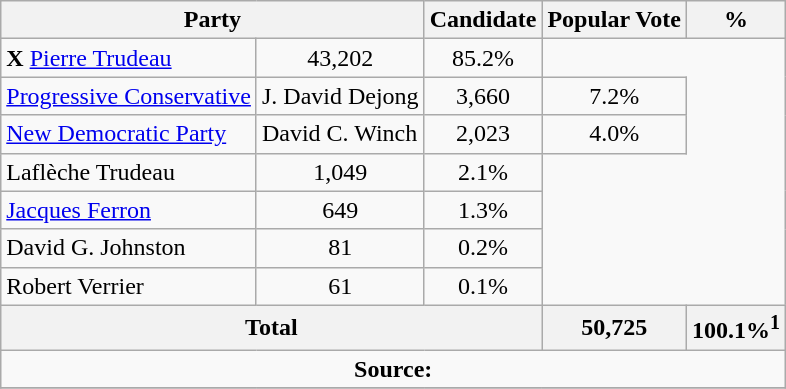<table class="wikitable">
<tr>
<th colspan="2">Party</th>
<th>Candidate</th>
<th>Popular Vote</th>
<th>%</th>
</tr>
<tr>
<td> <strong>X</strong> <a href='#'>Pierre Trudeau</a></td>
<td align=center>43,202</td>
<td align=center>85.2%</td>
</tr>
<tr>
<td><a href='#'>Progressive Conservative</a></td>
<td>J. David Dejong</td>
<td align=center>3,660</td>
<td align=center>7.2%</td>
</tr>
<tr>
<td><a href='#'>New Democratic Party</a></td>
<td>David C. Winch</td>
<td align=center>2,023</td>
<td align=center>4.0%</td>
</tr>
<tr>
<td>Laflèche Trudeau</td>
<td align=center>1,049</td>
<td align=center>2.1%</td>
</tr>
<tr>
<td><a href='#'>Jacques Ferron</a></td>
<td align=center>649</td>
<td align=center>1.3%</td>
</tr>
<tr>
<td>David G. Johnston</td>
<td align=center>81</td>
<td align=center>0.2%</td>
</tr>
<tr>
<td>Robert Verrier</td>
<td align=center>61</td>
<td align=center>0.1%</td>
</tr>
<tr>
<th colspan=3 align=center>Total</th>
<th align=right>50,725</th>
<th align=right>100.1%<sup>1</sup></th>
</tr>
<tr>
<td align="center" colspan=5><strong>Source:</strong> </td>
</tr>
<tr>
</tr>
</table>
